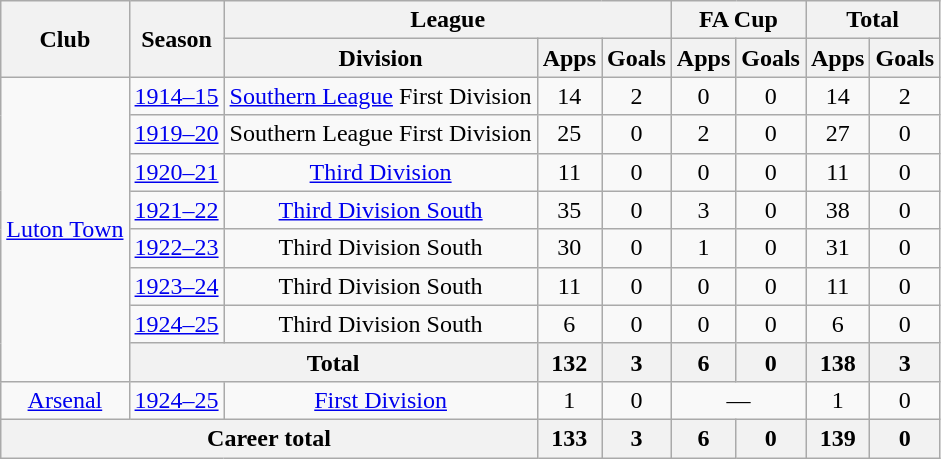<table class="wikitable" style="text-align: center;">
<tr>
<th rowspan="2">Club</th>
<th rowspan="2">Season</th>
<th colspan="3">League</th>
<th colspan="2">FA Cup</th>
<th colspan="2">Total</th>
</tr>
<tr>
<th>Division</th>
<th>Apps</th>
<th>Goals</th>
<th>Apps</th>
<th>Goals</th>
<th>Apps</th>
<th>Goals</th>
</tr>
<tr>
<td rowspan="8"><a href='#'>Luton Town</a></td>
<td><a href='#'>1914–15</a></td>
<td><a href='#'>Southern League</a> First Division</td>
<td>14</td>
<td>2</td>
<td>0</td>
<td>0</td>
<td>14</td>
<td>2</td>
</tr>
<tr>
<td><a href='#'>1919–20</a></td>
<td>Southern League First Division</td>
<td>25</td>
<td>0</td>
<td>2</td>
<td>0</td>
<td>27</td>
<td>0</td>
</tr>
<tr>
<td><a href='#'>1920–21</a></td>
<td><a href='#'>Third Division</a></td>
<td>11</td>
<td>0</td>
<td>0</td>
<td>0</td>
<td>11</td>
<td>0</td>
</tr>
<tr>
<td><a href='#'>1921–22</a></td>
<td><a href='#'>Third Division South</a></td>
<td>35</td>
<td>0</td>
<td>3</td>
<td>0</td>
<td>38</td>
<td>0</td>
</tr>
<tr>
<td><a href='#'>1922–23</a></td>
<td>Third Division South</td>
<td>30</td>
<td>0</td>
<td>1</td>
<td>0</td>
<td>31</td>
<td>0</td>
</tr>
<tr>
<td><a href='#'>1923–24</a></td>
<td>Third Division South</td>
<td>11</td>
<td>0</td>
<td>0</td>
<td>0</td>
<td>11</td>
<td>0</td>
</tr>
<tr>
<td><a href='#'>1924–25</a></td>
<td>Third Division South</td>
<td>6</td>
<td>0</td>
<td>0</td>
<td>0</td>
<td>6</td>
<td>0</td>
</tr>
<tr>
<th colspan="2">Total</th>
<th>132</th>
<th>3</th>
<th>6</th>
<th>0</th>
<th>138</th>
<th>3</th>
</tr>
<tr>
<td><a href='#'>Arsenal</a></td>
<td><a href='#'>1924–25</a></td>
<td><a href='#'>First Division</a></td>
<td>1</td>
<td>0</td>
<td colspan="2">―</td>
<td>1</td>
<td>0</td>
</tr>
<tr>
<th colspan="3">Career total</th>
<th>133</th>
<th>3</th>
<th>6</th>
<th>0</th>
<th>139</th>
<th>0</th>
</tr>
</table>
